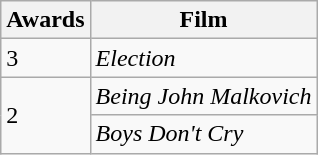<table class="wikitable">
<tr>
<th>Awards</th>
<th>Film</th>
</tr>
<tr>
<td>3</td>
<td><em>Election</em></td>
</tr>
<tr>
<td rowspan="2" 2>2</td>
<td><em>Being John Malkovich</em></td>
</tr>
<tr>
<td><em>Boys Don't Cry</em></td>
</tr>
</table>
